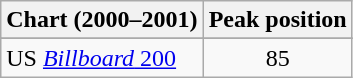<table class="wikitable sortable">
<tr>
<th>Chart (2000–2001)</th>
<th>Peak position</th>
</tr>
<tr>
</tr>
<tr>
</tr>
<tr>
<td>US <a href='#'><em>Billboard</em> 200</a></td>
<td style="text-align:center;">85</td>
</tr>
</table>
